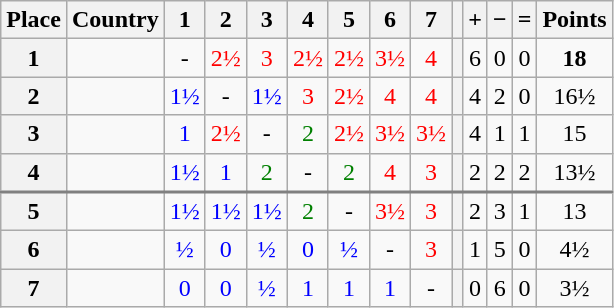<table class="wikitable" style="text-align:center">
<tr>
<th>Place</th>
<th>Country</th>
<th>1</th>
<th>2</th>
<th>3</th>
<th>4</th>
<th>5</th>
<th>6</th>
<th>7</th>
<th></th>
<th>+</th>
<th>−</th>
<th>=</th>
<th>Points</th>
</tr>
<tr>
<th>1</th>
<td style="text-align: left"></td>
<td>-</td>
<td style="color: red;">2½</td>
<td style="color: red;">3</td>
<td style="color: red;">2½</td>
<td style="color: red;">2½</td>
<td style="color: red;">3½</td>
<td style="color: red;">4</td>
<th></th>
<td>6</td>
<td>0</td>
<td>0</td>
<td><strong>18</strong></td>
</tr>
<tr>
<th>2</th>
<td style="text-align: left"></td>
<td style="color: blue;">1½</td>
<td>-</td>
<td style="color: blue;">1½</td>
<td style="color: red;">3</td>
<td style="color: red;">2½</td>
<td style="color: red;">4</td>
<td style="color: red;">4</td>
<th></th>
<td>4</td>
<td>2</td>
<td>0</td>
<td>16½</td>
</tr>
<tr>
<th>3</th>
<td style="text-align: left"></td>
<td style="color: blue;">1</td>
<td style="color: red;">2½</td>
<td>-</td>
<td style="color: green">2</td>
<td style="color: red;">2½</td>
<td style="color: red;">3½</td>
<td style="color: red;">3½</td>
<th></th>
<td>4</td>
<td>1</td>
<td>1</td>
<td>15</td>
</tr>
<tr>
<th>4</th>
<td style="text-align: left"></td>
<td style="color: blue;">1½</td>
<td style="color: blue;">1</td>
<td style="color: green">2</td>
<td>-</td>
<td style="color: green">2</td>
<td style="color: red;">4</td>
<td style="color: red;">3</td>
<th></th>
<td>2</td>
<td>2</td>
<td>2</td>
<td>13½</td>
</tr>
<tr style="border-top:2px solid grey;">
<th>5</th>
<td style="text-align: left"></td>
<td style="color: blue;">1½</td>
<td style="color: blue;">1½</td>
<td style="color: blue;">1½</td>
<td style="color: green">2</td>
<td>-</td>
<td style="color: red;">3½</td>
<td style="color: red;">3</td>
<th></th>
<td>2</td>
<td>3</td>
<td>1</td>
<td>13</td>
</tr>
<tr>
<th>6</th>
<td style="text-align: left"></td>
<td style="color: blue;">½</td>
<td style="color: blue;">0</td>
<td style="color: blue;">½</td>
<td style="color: blue;">0</td>
<td style="color: blue;">½</td>
<td>-</td>
<td style="color: red;">3</td>
<th></th>
<td>1</td>
<td>5</td>
<td>0</td>
<td>4½</td>
</tr>
<tr>
<th>7</th>
<td style="text-align: left"></td>
<td style="color: blue;">0</td>
<td style="color: blue;">0</td>
<td style="color: blue;">½</td>
<td style="color: blue;">1</td>
<td style="color: blue;">1</td>
<td style="color: blue;">1</td>
<td>-</td>
<th></th>
<td>0</td>
<td>6</td>
<td>0</td>
<td>3½</td>
</tr>
</table>
